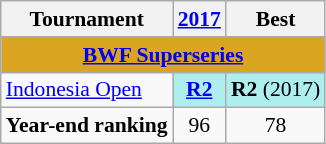<table style='font-size: 90%; text-align:center;' class='wikitable'>
<tr>
<th>Tournament</th>
<th><a href='#'>2017</a></th>
<th>Best</th>
</tr>
<tr bgcolor=DAA520>
<td colspan="3" align=center><strong><a href='#'>BWF Superseries</a></strong></td>
</tr>
<tr>
<td align=left><a href='#'>Indonesia Open</a></td>
<td bgcolor=AFEEEE><a href='#'><strong>R2</strong></a></td>
<td bgcolor=AFEEEE><strong>R2</strong> (2017)</td>
</tr>
<tr>
<td align=left><strong>Year-end ranking</strong></td>
<td>96</td>
<td>78</td>
</tr>
</table>
